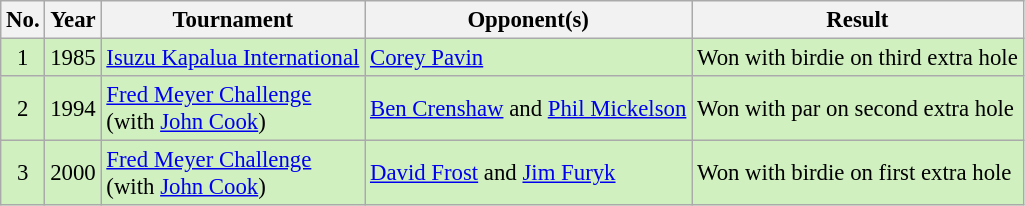<table class="wikitable" style="font-size:95%;">
<tr>
<th>No.</th>
<th>Year</th>
<th>Tournament</th>
<th>Opponent(s)</th>
<th>Result</th>
</tr>
<tr style="background:#D0F0C0;">
<td align=center>1</td>
<td>1985</td>
<td><a href='#'>Isuzu Kapalua International</a></td>
<td> <a href='#'>Corey Pavin</a></td>
<td>Won with birdie on third extra hole</td>
</tr>
<tr style="background:#D0F0C0;">
<td align=center>2</td>
<td>1994</td>
<td><a href='#'>Fred Meyer Challenge</a><br>(with  <a href='#'>John Cook</a>)</td>
<td> <a href='#'>Ben Crenshaw</a> and  <a href='#'>Phil Mickelson</a></td>
<td>Won with par on second extra hole</td>
</tr>
<tr style="background:#D0F0C0;">
<td align=center>3</td>
<td>2000</td>
<td><a href='#'>Fred Meyer Challenge</a><br>(with  <a href='#'>John Cook</a>)</td>
<td> <a href='#'>David Frost</a> and  <a href='#'>Jim Furyk</a></td>
<td>Won with birdie on first extra hole</td>
</tr>
</table>
